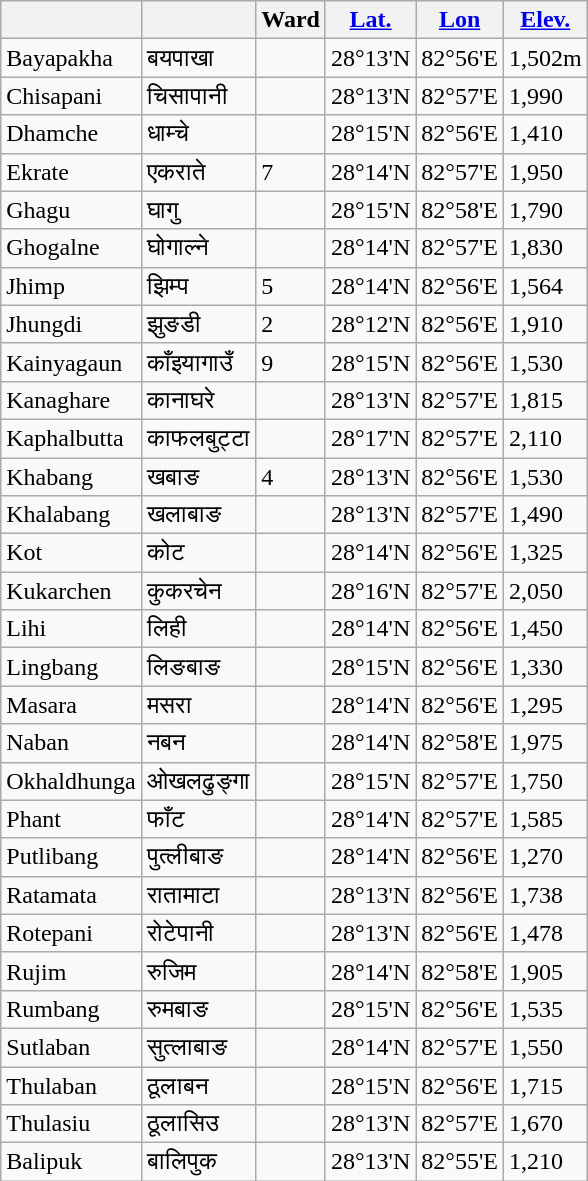<table class="wikitable">
<tr>
<th></th>
<th></th>
<th>Ward</th>
<th><a href='#'>Lat.</a></th>
<th><a href='#'>Lon</a></th>
<th><a href='#'>Elev.</a></th>
</tr>
<tr>
<td>Bayapakha</td>
<td>बयपाखा</td>
<td></td>
<td>28°13'N</td>
<td>82°56'E</td>
<td>1,502m</td>
</tr>
<tr>
<td>Chisapani</td>
<td>चिसापानी</td>
<td></td>
<td>28°13'N</td>
<td>82°57'E</td>
<td>1,990</td>
</tr>
<tr>
<td>Dhamche</td>
<td>धाम्चे</td>
<td></td>
<td>28°15'N</td>
<td>82°56'E</td>
<td>1,410</td>
</tr>
<tr>
<td>Ekrate</td>
<td>एकराते</td>
<td>7</td>
<td>28°14'N</td>
<td>82°57'E</td>
<td>1,950</td>
</tr>
<tr>
<td>Ghagu</td>
<td>घागु</td>
<td></td>
<td>28°15'N</td>
<td>82°58'E</td>
<td>1,790</td>
</tr>
<tr>
<td>Ghogalne</td>
<td>घोगाल्ने</td>
<td></td>
<td>28°14'N</td>
<td>82°57'E</td>
<td>1,830</td>
</tr>
<tr>
<td>Jhimp</td>
<td>झिम्प</td>
<td>5</td>
<td>28°14'N</td>
<td>82°56'E</td>
<td>1,564</td>
</tr>
<tr>
<td>Jhungdi</td>
<td>झुङडी</td>
<td>2</td>
<td>28°12'N</td>
<td>82°56'E</td>
<td>1,910</td>
</tr>
<tr>
<td>Kainyagaun</td>
<td>काँइयागाउँ</td>
<td>9</td>
<td>28°15'N</td>
<td>82°56'E</td>
<td>1,530</td>
</tr>
<tr>
<td>Kanaghare</td>
<td>कानाघरे</td>
<td></td>
<td>28°13'N</td>
<td>82°57'E</td>
<td>1,815</td>
</tr>
<tr>
<td>Kaphalbutta</td>
<td>काफलबुट्टा</td>
<td></td>
<td>28°17'N</td>
<td>82°57'E</td>
<td>2,110</td>
</tr>
<tr>
<td>Khabang</td>
<td>खबाङ</td>
<td>4</td>
<td>28°13'N</td>
<td>82°56'E</td>
<td>1,530</td>
</tr>
<tr>
<td>Khalabang</td>
<td>खलाबाङ</td>
<td></td>
<td>28°13'N</td>
<td>82°57'E</td>
<td>1,490</td>
</tr>
<tr>
<td>Kot</td>
<td>कोट</td>
<td></td>
<td>28°14'N</td>
<td>82°56'E</td>
<td>1,325</td>
</tr>
<tr>
<td>Kukarchen</td>
<td>कुकरचेन</td>
<td></td>
<td>28°16'N</td>
<td>82°57'E</td>
<td>2,050</td>
</tr>
<tr>
<td>Lihi</td>
<td>लिही</td>
<td></td>
<td>28°14'N</td>
<td>82°56'E</td>
<td>1,450</td>
</tr>
<tr>
<td>Lingbang</td>
<td>लिङबाङ</td>
<td></td>
<td>28°15'N</td>
<td>82°56'E</td>
<td>1,330</td>
</tr>
<tr>
<td>Masara</td>
<td>मसरा</td>
<td></td>
<td>28°14'N</td>
<td>82°56'E</td>
<td>1,295</td>
</tr>
<tr>
<td>Naban</td>
<td>नबन</td>
<td></td>
<td>28°14'N</td>
<td>82°58'E</td>
<td>1,975</td>
</tr>
<tr>
<td>Okhaldhunga</td>
<td>ओखलढुङ्गा</td>
<td></td>
<td>28°15'N</td>
<td>82°57'E</td>
<td>1,750</td>
</tr>
<tr>
<td>Phant</td>
<td>फाँट</td>
<td></td>
<td>28°14'N</td>
<td>82°57'E</td>
<td>1,585</td>
</tr>
<tr>
<td>Putlibang</td>
<td>पुत्लीबाङ</td>
<td></td>
<td>28°14'N</td>
<td>82°56'E</td>
<td>1,270</td>
</tr>
<tr>
<td>Ratamata</td>
<td>रातामाटा</td>
<td></td>
<td>28°13'N</td>
<td>82°56'E</td>
<td>1,738</td>
</tr>
<tr>
<td>Rotepani</td>
<td>रोटेपानी</td>
<td></td>
<td>28°13'N</td>
<td>82°56'E</td>
<td>1,478</td>
</tr>
<tr>
<td>Rujim</td>
<td>रुजिम</td>
<td></td>
<td>28°14'N</td>
<td>82°58'E</td>
<td>1,905</td>
</tr>
<tr>
<td>Rumbang</td>
<td>रुमबाङ</td>
<td></td>
<td>28°15'N</td>
<td>82°56'E</td>
<td>1,535</td>
</tr>
<tr>
<td>Sutlaban</td>
<td>सुत्लाबाङ</td>
<td></td>
<td>28°14'N</td>
<td>82°57'E</td>
<td>1,550</td>
</tr>
<tr>
<td>Thulaban</td>
<td>ठूलाबन</td>
<td></td>
<td>28°15'N</td>
<td>82°56'E</td>
<td>1,715</td>
</tr>
<tr>
<td>Thulasiu</td>
<td>ठूलासिउ</td>
<td></td>
<td>28°13'N</td>
<td>82°57'E</td>
<td>1,670</td>
</tr>
<tr>
<td>Balipuk</td>
<td>बालिपुक</td>
<td></td>
<td>28°13'N</td>
<td>82°55'E</td>
<td>1,210</td>
</tr>
</table>
